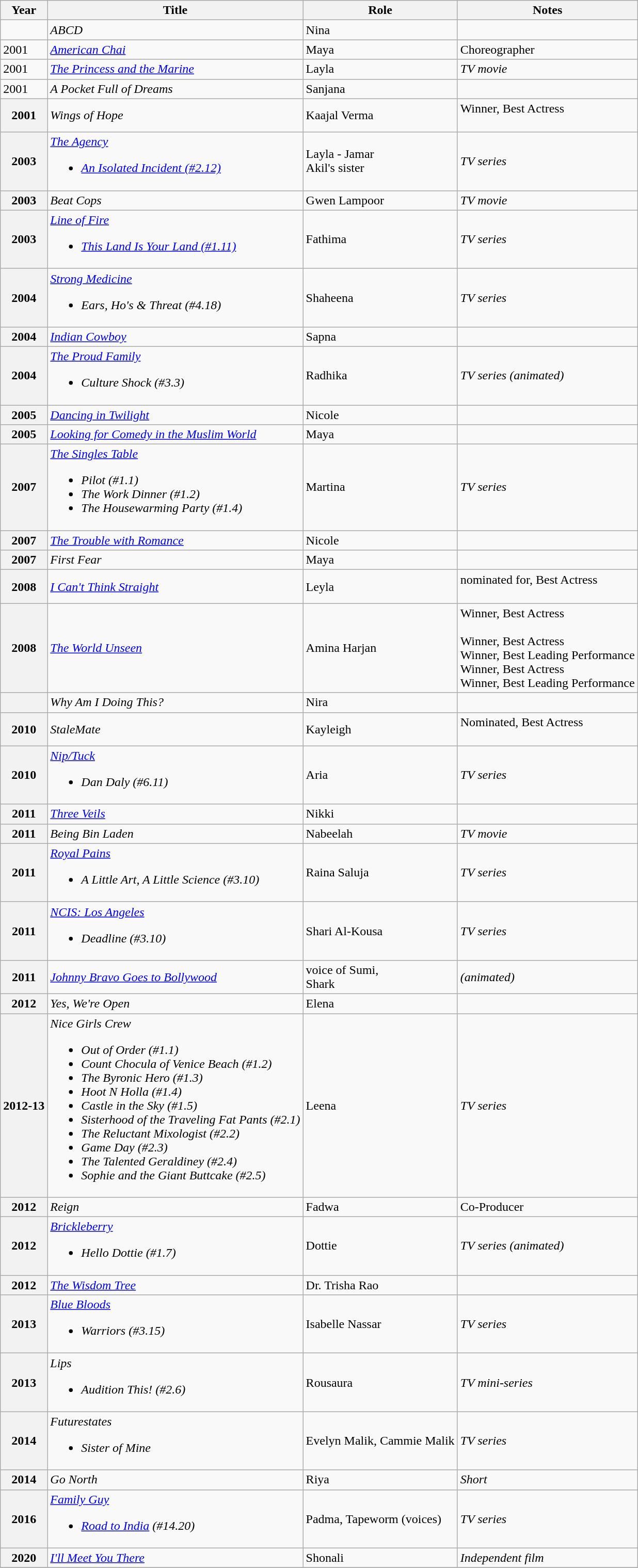<table class="wikitable sortable plainrowheaders">
<tr>
<th scope="col">Year</th>
<th scope="col">Title</th>
<th scope="col">Role</th>
<th scope="col" class="unsortable">Notes</th>
</tr>
<tr>
<td></td>
<td><em>ABCD</em></td>
<td>Nina</td>
<td></td>
</tr>
<tr>
<td>2001</td>
<td><em><a href='#'>American Chai</a></em></td>
<td>Maya</td>
<td>Choreographer</td>
</tr>
<tr>
<td>2001</td>
<td><em><a href='#'>The Princess and the Marine</a></em></td>
<td>Layla</td>
<td><em>TV movie</em></td>
</tr>
<tr>
<td>2001</td>
<td><em>A Pocket Full of Dreams</em></td>
<td>Sanjana</td>
<td></td>
</tr>
<tr>
<th scope="row">2001</th>
<td><em>Wings of Hope</em></td>
<td>Kaajal Verma</td>
<td>Winner, Best Actress<br><br></td>
</tr>
<tr>
<th scope="row">2003</th>
<td><em><a href='#'>The Agency</a></em><br><ul><li><em><a href='#'>An Isolated Incident (#2.12)</a></em></li></ul></td>
<td>Layla - Jamar<br>Akil's sister</td>
<td><em>TV series</em></td>
</tr>
<tr>
<th scope="row">2003</th>
<td><em>Beat Cops</em></td>
<td>Gwen Lampoor</td>
<td><em>TV movie</em></td>
</tr>
<tr>
<th scope="row">2003</th>
<td><em><a href='#'>Line of Fire</a></em><br><ul><li><em><a href='#'>This Land Is Your Land (#1.11)</a></em></li></ul></td>
<td>Fathima</td>
<td><em>TV series</em></td>
</tr>
<tr>
<th scope="row">2004</th>
<td><em><a href='#'>Strong Medicine</a></em><br><ul><li><em>Ears, Ho's & Threat (#4.18)</em></li></ul></td>
<td>Shaheena</td>
<td><em>TV series</em></td>
</tr>
<tr>
<th scope="row">2004</th>
<td><em><a href='#'>Indian Cowboy</a></em></td>
<td>Sapna</td>
<td></td>
</tr>
<tr>
<th scope="row">2004</th>
<td><em><a href='#'>The Proud Family</a></em><br><ul><li><em>Culture Shock (#3.3)</em></li></ul></td>
<td>Radhika</td>
<td><em>TV series (animated)</em></td>
</tr>
<tr>
<th scope="row">2005</th>
<td><em><a href='#'>Dancing in Twilight</a></em></td>
<td>Nicole</td>
<td></td>
</tr>
<tr>
<th scope="row">2005</th>
<td><em><a href='#'>Looking for Comedy in the Muslim World</a></em></td>
<td>Maya</td>
<td></td>
</tr>
<tr>
<th scope="row">2007</th>
<td><em><a href='#'>The Singles Table</a></em><br><ul><li><em>Pilot (#1.1)</em></li><li><em>The Work Dinner (#1.2)</em></li><li><em>The Housewarming Party (#1.4)</em></li></ul></td>
<td>Martina</td>
<td><em>TV series</em></td>
</tr>
<tr>
<th scope="row">2007</th>
<td><em><a href='#'>The Trouble with Romance</a></em></td>
<td>Nicole</td>
<td></td>
</tr>
<tr>
<th scope="row">2007</th>
<td><em>First Fear</em></td>
<td>Maya</td>
<td></td>
</tr>
<tr>
<th scope="row">2008</th>
<td><em><a href='#'>I Can't Think Straight</a></em></td>
<td>Leyla</td>
<td>nominated for, Best Actress<br><br></td>
</tr>
<tr>
<th scope="row">2008</th>
<td><em><a href='#'>The World Unseen </a></em></td>
<td>Amina Harjan</td>
<td>Winner, Best Actress<br><br>Winner, Best Actress<br>Winner, Best Leading Performance<br>Winner, Best Actress<br>Winner, Best Leading Performance<br></td>
</tr>
<tr>
<th scope="row"></th>
<td><em>Why Am I Doing This?</em></td>
<td>Nira</td>
<td></td>
</tr>
<tr>
<th scope="row">2010</th>
<td><em>StaleMate</em></td>
<td>Kayleigh</td>
<td>Nominated, Best Actress<br><br></td>
</tr>
<tr>
<th scope="row">2010</th>
<td><em><a href='#'>Nip/Tuck</a></em><br><ul><li><em>Dan Daly (#6.11)</em></li></ul></td>
<td>Aria</td>
<td><em>TV series</em></td>
</tr>
<tr>
<th scope="row">2011</th>
<td><em><a href='#'>Three Veils</a></em></td>
<td>Nikki</td>
<td></td>
</tr>
<tr>
<th scope="row">2011</th>
<td><em>Being Bin Laden</em></td>
<td>Nabeelah</td>
<td><em>TV movie</em></td>
</tr>
<tr>
<th scope="row">2011</th>
<td><em><a href='#'>Royal Pains</a></em><br><ul><li><em>A Little Art, A Little Science (#3.10)</em></li></ul></td>
<td>Raina Saluja</td>
<td><em>TV series</em></td>
</tr>
<tr>
<th scope="row">2011</th>
<td><em><a href='#'>NCIS: Los Angeles</a></em><br><ul><li><em>Deadline (#3.10)</em></li></ul></td>
<td>Shari Al-Kousa</td>
<td><em>TV series</em></td>
</tr>
<tr>
<th scope="row">2011</th>
<td><em><a href='#'>Johnny Bravo Goes to Bollywood</a></em></td>
<td>voice of Sumi,<br>Shark</td>
<td><em>(animated)</em></td>
</tr>
<tr>
<th scope="row">2012</th>
<td><em>Yes, We're Open</em></td>
<td>Elena</td>
<td></td>
</tr>
<tr>
<th scope="row">2012-13</th>
<td><em>Nice Girls Crew</em><br><ul><li><em>Out of Order (#1.1)</em></li><li><em>Count Chocula of Venice Beach (#1.2)</em></li><li><em>The Byronic Hero (#1.3)</em></li><li><em>Hoot N Holla (#1.4)</em></li><li><em>Castle in the Sky (#1.5)</em></li><li><em>Sisterhood of the Traveling Fat Pants (#2.1)</em></li><li><em>The Reluctant Mixologist (#2.2)</em></li><li><em>Game Day (#2.3)</em></li><li><em>The Talented Geraldiney (#2.4)</em></li><li><em>Sophie and the Giant Buttcake (#2.5)</em></li></ul></td>
<td>Leena</td>
<td><em>TV series</em></td>
</tr>
<tr>
<th scope="row">2012</th>
<td><em>Reign</em></td>
<td>Fadwa</td>
<td>Co-Producer</td>
</tr>
<tr>
<th scope="row">2012</th>
<td><em><a href='#'>Brickleberry</a></em><br><ul><li><em>Hello Dottie (#1.7)</em></li></ul></td>
<td>Dottie</td>
<td><em>TV series (animated)</em></td>
</tr>
<tr>
<th scope="row">2012</th>
<td><em><a href='#'>The Wisdom Tree</a></em></td>
<td>Dr. Trisha Rao</td>
<td></td>
</tr>
<tr>
<th scope="row">2013</th>
<td><em><a href='#'>Blue Bloods</a></em><br><ul><li><em>Warriors (#3.15)</em></li></ul></td>
<td>Isabelle Nassar</td>
<td><em>TV series</em></td>
</tr>
<tr>
<th scope="row">2013</th>
<td><em>Lips</em><br><ul><li><em>Audition This! (#2.6)</em></li></ul></td>
<td>Rousaura</td>
<td><em>TV mini-series</em></td>
</tr>
<tr>
<th scope="row">2014</th>
<td><em>Futurestates</em><br><ul><li><em>Sister of Mine</em></li></ul></td>
<td>Evelyn Malik, Cammie Malik</td>
<td><em>TV series</em></td>
</tr>
<tr>
<th scope="row">2014</th>
<td><em>Go North</em></td>
<td>Riya</td>
<td><em>Short</em></td>
</tr>
<tr>
<th scope="row">2016</th>
<td><em><a href='#'>Family Guy</a></em><br><ul><li><em><a href='#'>Road to India</a> (#14.20)</em></li></ul></td>
<td>Padma, Tapeworm (voices)</td>
<td><em>TV series</em></td>
</tr>
<tr>
<th scope="row">2020</th>
<td><em><a href='#'>I'll Meet You There</a></em></td>
<td>Shonali</td>
<td><em>Independent film</em></td>
</tr>
<tr>
</tr>
</table>
